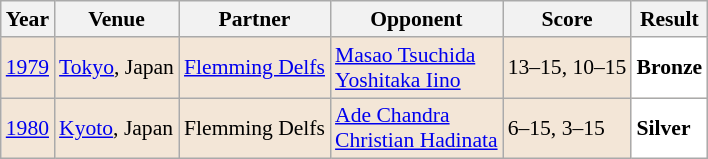<table class="sortable wikitable" style="font-size: 90%;">
<tr>
<th>Year</th>
<th>Venue</th>
<th>Partner</th>
<th>Opponent</th>
<th>Score</th>
<th>Result</th>
</tr>
<tr style="background:#F3E6D7">
<td align="center"><a href='#'>1979</a></td>
<td align="left"><a href='#'>Tokyo</a>, Japan</td>
<td align="left"> <a href='#'>Flemming Delfs</a></td>
<td align="left"> <a href='#'>Masao Tsuchida</a><br>  <a href='#'>Yoshitaka Iino</a></td>
<td align="left">13–15, 10–15</td>
<td style="text-align:left; background:white"> <strong>Bronze</strong></td>
</tr>
<tr style="background:#F3E6D7">
<td align="center"><a href='#'>1980</a></td>
<td align="left"><a href='#'>Kyoto</a>, Japan</td>
<td align="left"> Flemming Delfs</td>
<td align="left"> <a href='#'>Ade Chandra</a><br>  <a href='#'>Christian Hadinata</a></td>
<td align="left">6–15, 3–15</td>
<td style="text-align:left; background:white"> <strong>Silver</strong></td>
</tr>
</table>
